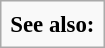<table class="infobox" style="font-size: 95%">
<tr>
<td><strong>See also:</strong><br></td>
</tr>
</table>
